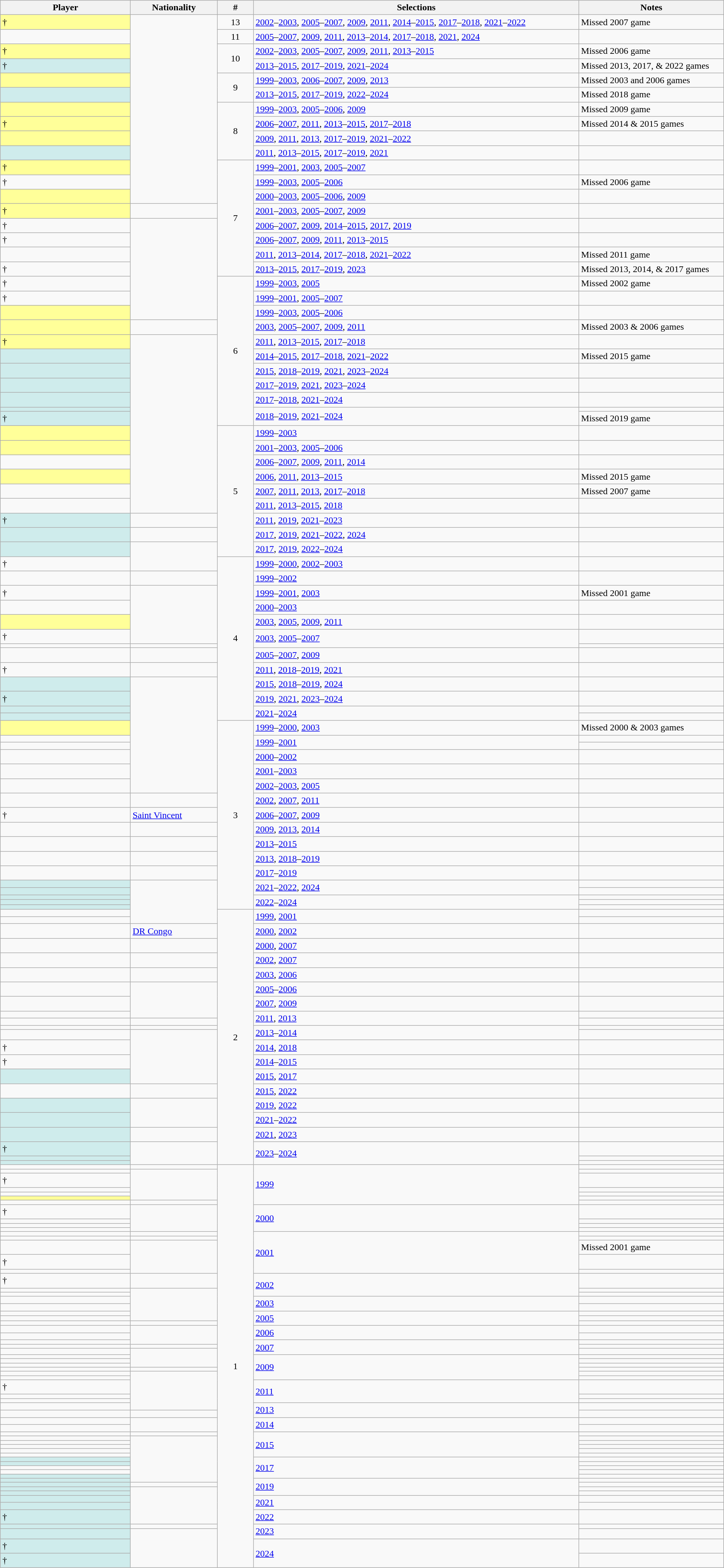<table class="wikitable sortable" style="width:100%">
<tr>
<th width="18%">Player</th>
<th width="12%">Nationality</th>
<th width="5%">#</th>
<th width="45%">Selections</th>
<th width="20%" class="unsortable">Notes</th>
</tr>
<tr>
<td bgcolor="#FFFF99"> †</td>
<td rowspan=13></td>
<td align=center>13</td>
<td><a href='#'>2002</a>–<a href='#'>2003</a>, <a href='#'>2005</a>–<a href='#'>2007</a>, <a href='#'>2009</a>, <a href='#'>2011</a>, <a href='#'>2014</a>–<a href='#'>2015</a>, <a href='#'>2017</a>–<a href='#'>2018</a>, <a href='#'>2021</a>–<a href='#'>2022</a></td>
<td>Missed 2007 game</td>
</tr>
<tr>
<td></td>
<td align=center>11</td>
<td><a href='#'>2005</a>–<a href='#'>2007</a>, <a href='#'>2009</a>, <a href='#'>2011</a>, <a href='#'>2013</a>–<a href='#'>2014</a>, <a href='#'>2017</a>–<a href='#'>2018</a>, <a href='#'>2021</a>, <a href='#'>2024</a></td>
<td></td>
</tr>
<tr>
<td bgcolor="#FFFF99"> †</td>
<td align=center rowspan=2>10</td>
<td><a href='#'>2002</a>–<a href='#'>2003</a>, <a href='#'>2005</a>–<a href='#'>2007</a>, <a href='#'>2009</a>, <a href='#'>2011</a>, <a href='#'>2013</a>–<a href='#'>2015</a></td>
<td>Missed 2006 game</td>
</tr>
<tr>
<td bgcolor="#CFECEC"> †</td>
<td><a href='#'>2013</a>–<a href='#'>2015</a>, <a href='#'>2017</a>–<a href='#'>2019</a>, <a href='#'>2021</a>–<a href='#'>2024</a></td>
<td>Missed 2013, 2017, & 2022 games</td>
</tr>
<tr>
<td bgcolor="#FFFF99"></td>
<td align=center rowspan=2>9</td>
<td><a href='#'>1999</a>–<a href='#'>2003</a>, <a href='#'>2006</a>–<a href='#'>2007</a>, <a href='#'>2009</a>, <a href='#'>2013</a></td>
<td>Missed 2003 and 2006 games</td>
</tr>
<tr>
<td bgcolor="#CFECEC"></td>
<td><a href='#'>2013</a>–<a href='#'>2015</a>, <a href='#'>2017</a>–<a href='#'>2019</a>, <a href='#'>2022</a>–<a href='#'>2024</a></td>
<td>Missed 2018 game</td>
</tr>
<tr>
<td bgcolor="#FFFF99"></td>
<td align=center rowspan=4>8</td>
<td><a href='#'>1999</a>–<a href='#'>2003</a>, <a href='#'>2005</a>–<a href='#'>2006</a>, <a href='#'>2009</a></td>
<td>Missed 2009 game</td>
</tr>
<tr>
<td bgcolor="#FFFF99"> †</td>
<td><a href='#'>2006</a>–<a href='#'>2007</a>, <a href='#'>2011</a>, <a href='#'>2013</a>–<a href='#'>2015</a>, <a href='#'>2017</a>–<a href='#'>2018</a></td>
<td>Missed 2014 & 2015 games</td>
</tr>
<tr>
<td bgcolor="#FFFF99"></td>
<td><a href='#'>2009</a>, <a href='#'>2011</a>, <a href='#'>2013</a>, <a href='#'>2017</a>–<a href='#'>2019</a>, <a href='#'>2021</a>–<a href='#'>2022</a></td>
<td></td>
</tr>
<tr>
<td bgcolor="#CFECEC"></td>
<td><a href='#'>2011</a>, <a href='#'>2013</a>–<a href='#'>2015</a>, <a href='#'>2017</a>–<a href='#'>2019</a>, <a href='#'>2021</a></td>
<td></td>
</tr>
<tr>
<td bgcolor="#FFFF99"> †</td>
<td align=center rowspan=8>7</td>
<td><a href='#'>1999</a>–<a href='#'>2001</a>, <a href='#'>2003</a>, <a href='#'>2005</a>–<a href='#'>2007</a></td>
<td></td>
</tr>
<tr>
<td> †</td>
<td><a href='#'>1999</a>–<a href='#'>2003</a>, <a href='#'>2005</a>–<a href='#'>2006</a></td>
<td>Missed 2006 game</td>
</tr>
<tr>
<td bgcolor="#FFFF99"></td>
<td><a href='#'>2000</a>–<a href='#'>2003</a>, <a href='#'>2005</a>–<a href='#'>2006</a>, <a href='#'>2009</a></td>
<td></td>
</tr>
<tr>
<td bgcolor="#FFFF99"> †</td>
<td></td>
<td><a href='#'>2001</a>–<a href='#'>2003</a>, <a href='#'>2005</a>–<a href='#'>2007</a>, <a href='#'>2009</a></td>
<td></td>
</tr>
<tr>
<td> †</td>
<td rowspan=7></td>
<td><a href='#'>2006</a>–<a href='#'>2007</a>, <a href='#'>2009</a>, <a href='#'>2014</a>–<a href='#'>2015</a>, <a href='#'>2017</a>, <a href='#'>2019</a></td>
<td></td>
</tr>
<tr>
<td> †</td>
<td><a href='#'>2006</a>–<a href='#'>2007</a>, <a href='#'>2009</a>, <a href='#'>2011</a>, <a href='#'>2013</a>–<a href='#'>2015</a></td>
<td></td>
</tr>
<tr>
<td></td>
<td><a href='#'>2011</a>, <a href='#'>2013</a>–<a href='#'>2014</a>, <a href='#'>2017</a>–<a href='#'>2018</a>, <a href='#'>2021</a>–<a href='#'>2022</a></td>
<td>Missed 2011 game</td>
</tr>
<tr>
<td> †</td>
<td><a href='#'>2013</a>–<a href='#'>2015</a>, <a href='#'>2017</a>–<a href='#'>2019</a>, <a href='#'>2023</a></td>
<td>Missed 2013, 2014, & 2017 games</td>
</tr>
<tr>
<td> †</td>
<td align=center rowspan=11>6</td>
<td><a href='#'>1999</a>–<a href='#'>2003</a>, <a href='#'>2005</a></td>
<td>Missed 2002 game</td>
</tr>
<tr>
<td> †</td>
<td><a href='#'>1999</a>–<a href='#'>2001</a>, <a href='#'>2005</a>–<a href='#'>2007</a></td>
<td></td>
</tr>
<tr>
<td bgcolor="#FFFF99"></td>
<td><a href='#'>1999</a>–<a href='#'>2003</a>, <a href='#'>2005</a>–<a href='#'>2006</a></td>
<td></td>
</tr>
<tr>
<td bgcolor="#FFFF99"></td>
<td></td>
<td><a href='#'>2003</a>, <a href='#'>2005</a>–<a href='#'>2007</a>, <a href='#'>2009</a>, <a href='#'>2011</a></td>
<td>Missed 2003 & 2006 games</td>
</tr>
<tr>
<td bgcolor="#FFFF99"> †</td>
<td rowspan=13></td>
<td><a href='#'>2011</a>, <a href='#'>2013</a>–<a href='#'>2015</a>, <a href='#'>2017</a>–<a href='#'>2018</a></td>
<td></td>
</tr>
<tr>
<td bgcolor="#CFECEC"></td>
<td><a href='#'>2014</a>–<a href='#'>2015</a>, <a href='#'>2017</a>–<a href='#'>2018</a>, <a href='#'>2021</a>–<a href='#'>2022</a></td>
<td>Missed 2015 game</td>
</tr>
<tr>
<td bgcolor="#CFECEC"></td>
<td><a href='#'>2015</a>, <a href='#'>2018</a>–<a href='#'>2019</a>, <a href='#'>2021</a>, <a href='#'>2023</a>–<a href='#'>2024</a></td>
<td></td>
</tr>
<tr>
<td bgcolor="#CFECEC"></td>
<td><a href='#'>2017</a>–<a href='#'>2019</a>, <a href='#'>2021</a>, <a href='#'>2023</a>–<a href='#'>2024</a></td>
<td></td>
</tr>
<tr>
<td bgcolor="#CFECEC"></td>
<td><a href='#'>2017</a>–<a href='#'>2018</a>, <a href='#'>2021</a>–<a href='#'>2024</a></td>
<td></td>
</tr>
<tr>
<td bgcolor="#CFECEC"></td>
<td rowspan=2><a href='#'>2018</a>–<a href='#'>2019</a>, <a href='#'>2021</a>–<a href='#'>2024</a></td>
<td></td>
</tr>
<tr>
<td bgcolor="#CFECEC"> †</td>
<td>Missed 2019 game</td>
</tr>
<tr>
<td bgcolor="#FFFF99"></td>
<td align=center rowspan=9>5</td>
<td><a href='#'>1999</a>–<a href='#'>2003</a></td>
<td></td>
</tr>
<tr>
<td bgcolor="#FFFF99"></td>
<td><a href='#'>2001</a>–<a href='#'>2003</a>, <a href='#'>2005</a>–<a href='#'>2006</a></td>
<td></td>
</tr>
<tr>
<td></td>
<td><a href='#'>2006</a>–<a href='#'>2007</a>, <a href='#'>2009</a>, <a href='#'>2011</a>, <a href='#'>2014</a></td>
<td></td>
</tr>
<tr>
<td bgcolor="#FFFF99"></td>
<td><a href='#'>2006</a>, <a href='#'>2011</a>, <a href='#'>2013</a>–<a href='#'>2015</a></td>
<td>Missed 2015 game</td>
</tr>
<tr>
<td></td>
<td><a href='#'>2007</a>, <a href='#'>2011</a>, <a href='#'>2013</a>, <a href='#'>2017</a>–<a href='#'>2018</a></td>
<td>Missed 2007 game</td>
</tr>
<tr>
<td></td>
<td><a href='#'>2011</a>, <a href='#'>2013</a>–<a href='#'>2015</a>, <a href='#'>2018</a></td>
<td></td>
</tr>
<tr>
<td bgcolor="#CFECEC"> †</td>
<td></td>
<td><a href='#'>2011</a>, <a href='#'>2019</a>, <a href='#'>2021</a>–<a href='#'>2023</a></td>
<td></td>
</tr>
<tr>
<td bgcolor="#CFECEC"></td>
<td></td>
<td><a href='#'>2017</a>, <a href='#'>2019</a>, <a href='#'>2021</a>–<a href='#'>2022</a>, <a href='#'>2024</a></td>
<td></td>
</tr>
<tr>
<td bgcolor="#CFECEC"></td>
<td rowspan=2></td>
<td><a href='#'>2017</a>, <a href='#'>2019</a>, <a href='#'>2022</a>–<a href='#'>2024</a></td>
<td></td>
</tr>
<tr>
<td> †</td>
<td align=center rowspan=13>4</td>
<td><a href='#'>1999</a>–<a href='#'>2000</a>, <a href='#'>2002</a>–<a href='#'>2003</a></td>
<td></td>
</tr>
<tr>
<td></td>
<td></td>
<td><a href='#'>1999</a>–<a href='#'>2002</a></td>
<td></td>
</tr>
<tr>
<td> †</td>
<td rowspan=4></td>
<td><a href='#'>1999</a>–<a href='#'>2001</a>, <a href='#'>2003</a></td>
<td>Missed 2001 game</td>
</tr>
<tr>
<td></td>
<td><a href='#'>2000</a>–<a href='#'>2003</a></td>
<td></td>
</tr>
<tr>
<td bgcolor="#FFFF99"></td>
<td><a href='#'>2003</a>, <a href='#'>2005</a>, <a href='#'>2009</a>, <a href='#'>2011</a></td>
<td></td>
</tr>
<tr>
<td> †</td>
<td rowspan=2><a href='#'>2003</a>, <a href='#'>2005</a>–<a href='#'>2007</a></td>
<td></td>
</tr>
<tr>
<td></td>
<td></td>
<td></td>
</tr>
<tr>
<td></td>
<td></td>
<td><a href='#'>2005</a>–<a href='#'>2007</a>, <a href='#'>2009</a></td>
<td></td>
</tr>
<tr>
<td> †</td>
<td></td>
<td><a href='#'>2011</a>, <a href='#'>2018</a>–<a href='#'>2019</a>, <a href='#'>2021</a></td>
<td></td>
</tr>
<tr>
<td bgcolor="#CFECEC"></td>
<td rowspan=10></td>
<td><a href='#'>2015</a>, <a href='#'>2018</a>–<a href='#'>2019</a>, <a href='#'>2024</a></td>
<td></td>
</tr>
<tr>
<td bgcolor="#CFECEC"> †</td>
<td><a href='#'>2019</a>, <a href='#'>2021</a>, <a href='#'>2023</a>–<a href='#'>2024</a></td>
<td></td>
</tr>
<tr>
<td bgcolor="#CFECEC"></td>
<td rowspan=2><a href='#'>2021</a>–<a href='#'>2024</a></td>
<td></td>
</tr>
<tr>
<td bgcolor="#CFECEC"></td>
<td></td>
</tr>
<tr>
<td bgcolor="#FFFF99"></td>
<td align=center rowspan=17>3</td>
<td><a href='#'>1999</a>–<a href='#'>2000</a>, <a href='#'>2003</a></td>
<td>Missed 2000 & 2003 games</td>
</tr>
<tr>
<td></td>
<td rowspan=2><a href='#'>1999</a>–<a href='#'>2001</a></td>
<td></td>
</tr>
<tr>
<td></td>
<td></td>
</tr>
<tr>
<td></td>
<td><a href='#'>2000</a>–<a href='#'>2002</a></td>
<td></td>
</tr>
<tr>
<td></td>
<td><a href='#'>2001</a>–<a href='#'>2003</a></td>
<td></td>
</tr>
<tr>
<td></td>
<td><a href='#'>2002</a>–<a href='#'>2003</a>, <a href='#'>2005</a></td>
<td></td>
</tr>
<tr>
<td></td>
<td></td>
<td><a href='#'>2002</a>, <a href='#'>2007</a>, <a href='#'>2011</a></td>
<td></td>
</tr>
<tr>
<td> †</td>
<td> <a href='#'>Saint Vincent</a></td>
<td><a href='#'>2006</a>–<a href='#'>2007</a>, <a href='#'>2009</a></td>
<td></td>
</tr>
<tr>
<td></td>
<td></td>
<td><a href='#'>2009</a>, <a href='#'>2013</a>, <a href='#'>2014</a></td>
<td></td>
</tr>
<tr>
<td></td>
<td></td>
<td><a href='#'>2013</a>–<a href='#'>2015</a></td>
<td></td>
</tr>
<tr>
<td></td>
<td></td>
<td><a href='#'>2013</a>, <a href='#'>2018</a>–<a href='#'>2019</a></td>
<td></td>
</tr>
<tr>
<td></td>
<td></td>
<td><a href='#'>2017</a>–<a href='#'>2019</a></td>
<td></td>
</tr>
<tr>
<td bgcolor="#CFECEC"></td>
<td rowspan=7></td>
<td rowspan=2><a href='#'>2021</a>–<a href='#'>2022</a>, <a href='#'>2024</a></td>
<td></td>
</tr>
<tr>
<td bgcolor="#CFECEC"></td>
<td></td>
</tr>
<tr>
<td bgcolor="#CFECEC"></td>
<td rowspan=3><a href='#'>2022</a>–<a href='#'>2024</a></td>
<td></td>
</tr>
<tr>
<td bgcolor="#CFECEC"></td>
<td></td>
</tr>
<tr>
<td bgcolor="#CFECEC"></td>
<td></td>
</tr>
<tr>
<td></td>
<td align=center rowspan=22>2</td>
<td rowspan=2><a href='#'>1999</a>, <a href='#'>2001</a></td>
<td></td>
</tr>
<tr>
<td></td>
<td></td>
</tr>
<tr>
<td></td>
<td> <a href='#'>DR Congo</a></td>
<td><a href='#'>2000</a>, <a href='#'>2002</a></td>
<td></td>
</tr>
<tr>
<td></td>
<td></td>
<td><a href='#'>2000</a>, <a href='#'>2007</a></td>
<td></td>
</tr>
<tr>
<td></td>
<td></td>
<td><a href='#'>2002</a>, <a href='#'>2007</a></td>
<td></td>
</tr>
<tr>
<td></td>
<td></td>
<td><a href='#'>2003</a>, <a href='#'>2006</a></td>
<td></td>
</tr>
<tr>
<td></td>
<td rowspan=3></td>
<td><a href='#'>2005</a>–<a href='#'>2006</a></td>
<td></td>
</tr>
<tr>
<td></td>
<td><a href='#'>2007</a>, <a href='#'>2009</a></td>
<td></td>
</tr>
<tr>
<td></td>
<td rowspan=2><a href='#'>2011</a>, <a href='#'>2013</a></td>
<td></td>
</tr>
<tr>
<td></td>
<td></td>
<td></td>
</tr>
<tr>
<td></td>
<td></td>
<td rowspan=2><a href='#'>2013</a>–<a href='#'>2014</a></td>
<td></td>
</tr>
<tr>
<td></td>
<td rowspan=4></td>
<td></td>
</tr>
<tr>
<td> †</td>
<td><a href='#'>2014</a>, <a href='#'>2018</a></td>
<td></td>
</tr>
<tr>
<td> †</td>
<td><a href='#'>2014</a>–<a href='#'>2015</a></td>
<td></td>
</tr>
<tr>
<td bgcolor="#CFECEC"></td>
<td><a href='#'>2015</a>, <a href='#'>2017</a></td>
<td></td>
</tr>
<tr>
<td></td>
<td></td>
<td><a href='#'>2015</a>, <a href='#'>2022</a></td>
<td></td>
</tr>
<tr>
<td bgcolor="#CFECEC"></td>
<td rowspan=2></td>
<td><a href='#'>2019</a>, <a href='#'>2022</a></td>
<td></td>
</tr>
<tr>
<td bgcolor="#CFECEC"></td>
<td><a href='#'>2021</a>–<a href='#'>2022</a></td>
<td></td>
</tr>
<tr>
<td bgcolor="#CFECEC"></td>
<td></td>
<td><a href='#'>2021</a>, <a href='#'>2023</a></td>
<td></td>
</tr>
<tr>
<td bgcolor="#CFECEC"> †</td>
<td rowspan=3></td>
<td rowspan=3><a href='#'>2023</a>–<a href='#'>2024</a></td>
<td></td>
</tr>
<tr>
<td bgcolor="#CFECEC"></td>
<td></td>
</tr>
<tr>
<td bgcolor="#CFECEC"></td>
<td></td>
</tr>
<tr>
<td></td>
<td></td>
<td align=center rowspan=70>1</td>
<td rowspan=7><a href='#'>1999</a></td>
<td></td>
</tr>
<tr>
<td></td>
<td rowspan=5></td>
<td></td>
</tr>
<tr>
<td> †</td>
<td></td>
</tr>
<tr>
<td></td>
<td></td>
</tr>
<tr>
<td></td>
<td></td>
</tr>
<tr>
<td bgcolor="#FFFF99"></td>
<td></td>
</tr>
<tr>
<td></td>
<td></td>
<td></td>
</tr>
<tr>
<td> †</td>
<td rowspan=4></td>
<td rowspan=4><a href='#'>2000</a></td>
<td></td>
</tr>
<tr>
<td></td>
<td></td>
</tr>
<tr>
<td></td>
<td></td>
</tr>
<tr>
<td></td>
<td></td>
</tr>
<tr>
<td></td>
<td></td>
<td rowspan=5><a href='#'>2001</a></td>
<td></td>
</tr>
<tr>
<td></td>
<td></td>
<td></td>
</tr>
<tr>
<td></td>
<td rowspan=3></td>
<td>Missed 2001 game</td>
</tr>
<tr>
<td> †</td>
<td></td>
</tr>
<tr>
<td></td>
<td></td>
</tr>
<tr>
<td> †</td>
<td></td>
<td rowspan=3><a href='#'>2002</a></td>
<td></td>
</tr>
<tr>
<td></td>
<td rowspan=6></td>
<td></td>
</tr>
<tr>
<td></td>
<td></td>
</tr>
<tr>
<td></td>
<td rowspan=2><a href='#'>2003</a></td>
<td></td>
</tr>
<tr>
<td></td>
<td></td>
</tr>
<tr>
<td></td>
<td rowspan=3><a href='#'>2005</a></td>
<td></td>
</tr>
<tr>
<td></td>
<td></td>
</tr>
<tr>
<td></td>
<td></td>
<td></td>
</tr>
<tr>
<td></td>
<td rowspan=3></td>
<td rowspan=2><a href='#'>2006</a></td>
<td></td>
</tr>
<tr>
<td></td>
<td></td>
</tr>
<tr>
<td></td>
<td rowspan=3><a href='#'>2007</a></td>
<td></td>
</tr>
<tr>
<td></td>
<td></td>
<td></td>
</tr>
<tr>
<td></td>
<td rowspan=4></td>
<td></td>
</tr>
<tr>
<td></td>
<td rowspan=6><a href='#'>2009</a></td>
<td></td>
</tr>
<tr>
<td></td>
<td></td>
</tr>
<tr>
<td></td>
<td></td>
</tr>
<tr>
<td></td>
<td></td>
<td></td>
</tr>
<tr>
<td></td>
<td rowspan=6></td>
<td></td>
</tr>
<tr>
<td></td>
<td></td>
</tr>
<tr>
<td> †</td>
<td rowspan=3><a href='#'>2011</a></td>
<td></td>
</tr>
<tr>
<td></td>
<td></td>
</tr>
<tr>
<td></td>
<td></td>
</tr>
<tr>
<td></td>
<td rowspan=2><a href='#'>2013</a></td>
<td></td>
</tr>
<tr>
<td></td>
<td></td>
<td></td>
</tr>
<tr>
<td></td>
<td rowspan=2></td>
<td rowspan=2><a href='#'>2014</a></td>
<td></td>
</tr>
<tr>
<td></td>
<td></td>
</tr>
<tr>
<td></td>
<td></td>
<td rowspan=6><a href='#'>2015</a></td>
<td></td>
</tr>
<tr>
<td></td>
<td rowspan=11></td>
<td></td>
</tr>
<tr>
<td></td>
<td></td>
</tr>
<tr>
<td></td>
<td></td>
</tr>
<tr>
<td></td>
<td></td>
</tr>
<tr>
<td></td>
<td></td>
</tr>
<tr>
<td bgcolor="#CFECEC"></td>
<td rowspan=5><a href='#'>2017</a></td>
<td></td>
</tr>
<tr>
<td bgcolor="#CFECEC"></td>
<td></td>
</tr>
<tr>
<td></td>
<td></td>
</tr>
<tr>
<td></td>
<td></td>
</tr>
<tr>
<td bgcolor="#CFECEC"></td>
<td></td>
</tr>
<tr>
<td bgcolor="#CFECEC"></td>
<td rowspan=4><a href='#'>2019</a></td>
<td></td>
</tr>
<tr>
<td bgcolor="#CFECEC"></td>
<td></td>
<td></td>
</tr>
<tr>
<td bgcolor="#CFECEC"></td>
<td rowspan=5></td>
<td></td>
</tr>
<tr>
<td bgcolor="#CFECEC"></td>
<td></td>
</tr>
<tr>
<td bgcolor="#CFECEC"></td>
<td rowspan=2><a href='#'>2021</a></td>
<td></td>
</tr>
<tr>
<td bgcolor="#CFECEC"></td>
<td></td>
</tr>
<tr>
<td bgcolor="#CFECEC"> †</td>
<td><a href='#'>2022</a></td>
<td></td>
</tr>
<tr>
<td bgcolor="#CFECEC"></td>
<td></td>
<td rowspan=2><a href='#'>2023</a></td>
<td></td>
</tr>
<tr>
<td bgcolor="#CFECEC"></td>
<td rowspan=3></td>
<td></td>
</tr>
<tr>
<td bgcolor="#CFECEC"> †</td>
<td rowspan=2><a href='#'>2024</a></td>
<td></td>
</tr>
<tr>
<td bgcolor="#CFECEC"> †</td>
<td></td>
</tr>
</table>
